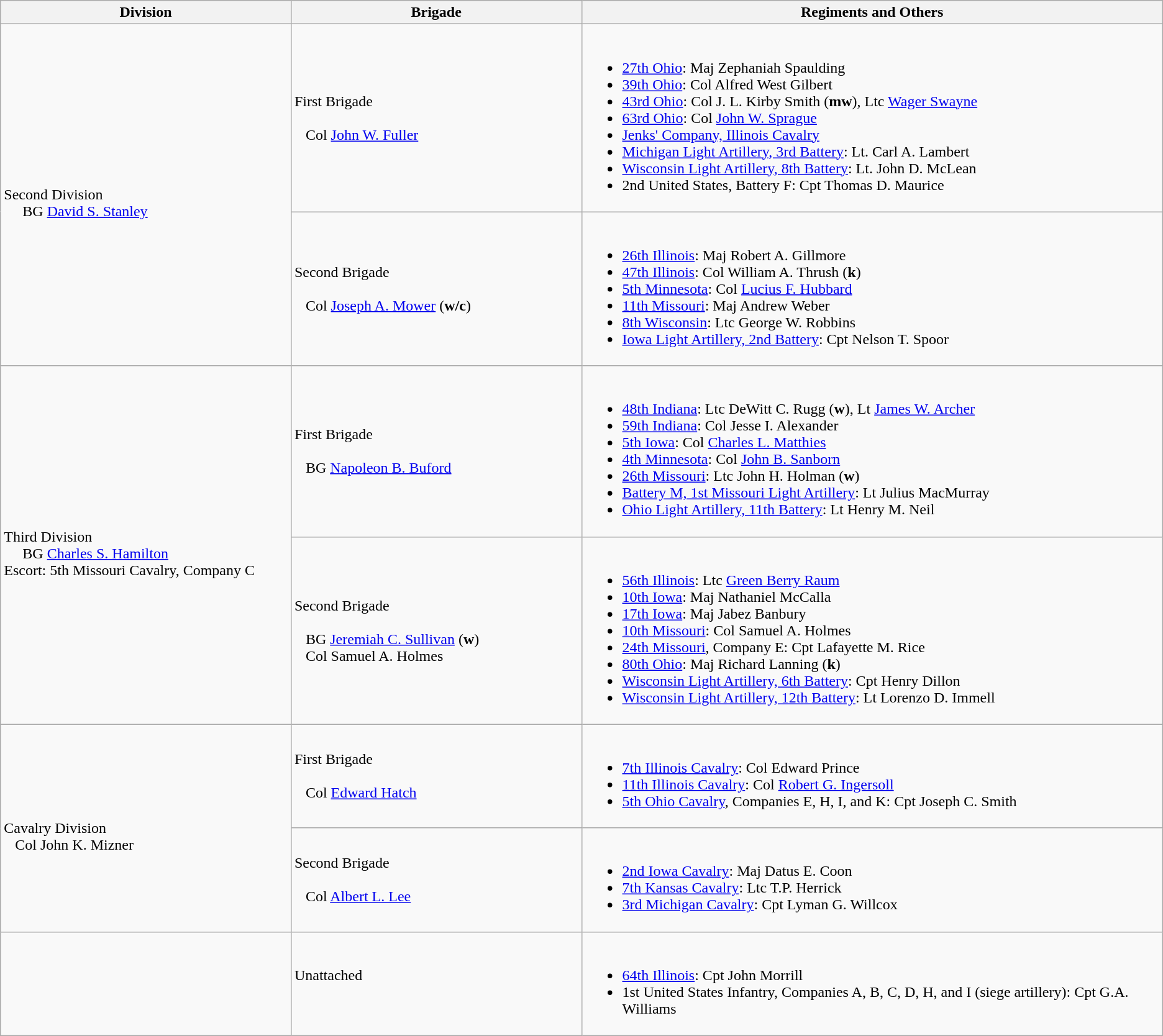<table class="wikitable">
<tr>
<th width=25%>Division</th>
<th width=25%>Brigade</th>
<th>Regiments and Others</th>
</tr>
<tr>
<td rowspan=2><br>Second Division
<br>    
BG <a href='#'>David S. Stanley</a></td>
<td>First Brigade<br><br>  
Col <a href='#'>John W. Fuller</a></td>
<td><br><ul><li><a href='#'>27th Ohio</a>: Maj Zephaniah Spaulding</li><li><a href='#'>39th Ohio</a>: Col Alfred West Gilbert</li><li><a href='#'>43rd Ohio</a>: Col J. L. Kirby Smith (<strong>mw</strong>), Ltc <a href='#'>Wager Swayne</a></li><li><a href='#'>63rd Ohio</a>: Col <a href='#'>John W. Sprague</a></li><li><a href='#'>Jenks' Company, Illinois Cavalry</a></li><li><a href='#'>Michigan Light Artillery, 3rd Battery</a>: Lt. Carl A. Lambert</li><li><a href='#'>Wisconsin Light Artillery, 8th Battery</a>: Lt. John D. McLean</li><li>2nd United States, Battery F: Cpt Thomas D. Maurice</li></ul></td>
</tr>
<tr>
<td>Second Brigade<br><br>  
Col <a href='#'>Joseph A. Mower</a> (<strong>w/c</strong>)</td>
<td><br><ul><li><a href='#'>26th Illinois</a>: Maj Robert A. Gillmore</li><li><a href='#'>47th Illinois</a>: Col William A. Thrush (<strong>k</strong>)</li><li><a href='#'>5th Minnesota</a>: Col <a href='#'>Lucius F. Hubbard</a></li><li><a href='#'>11th Missouri</a>: Maj Andrew Weber</li><li><a href='#'>8th Wisconsin</a>: Ltc George W. Robbins</li><li><a href='#'>Iowa Light Artillery, 2nd Battery</a>: Cpt Nelson T. Spoor</li></ul></td>
</tr>
<tr>
<td rowspan=2><br>Third Division
<br>    
BG <a href='#'>Charles S. Hamilton</a><br>Escort: 5th Missouri Cavalry, Company C</td>
<td>First Brigade<br><br>  
BG <a href='#'>Napoleon B. Buford</a></td>
<td><br><ul><li><a href='#'>48th Indiana</a>: Ltc DeWitt C. Rugg (<strong>w</strong>), Lt <a href='#'>James W. Archer</a></li><li><a href='#'>59th Indiana</a>: Col Jesse I. Alexander</li><li><a href='#'>5th Iowa</a>: Col <a href='#'>Charles L. Matthies</a></li><li><a href='#'>4th Minnesota</a>: Col <a href='#'>John B. Sanborn</a></li><li><a href='#'>26th Missouri</a>: Ltc John H. Holman (<strong>w</strong>)</li><li><a href='#'>Battery M, 1st Missouri Light Artillery</a>: Lt Julius MacMurray</li><li><a href='#'>Ohio Light Artillery, 11th Battery</a>: Lt Henry M. Neil</li></ul></td>
</tr>
<tr>
<td>Second Brigade<br><br>  
BG <a href='#'>Jeremiah C. Sullivan</a> (<strong>w</strong>)
<br>  
Col Samuel A. Holmes</td>
<td><br><ul><li><a href='#'>56th Illinois</a>: Ltc <a href='#'>Green Berry Raum</a></li><li><a href='#'>10th Iowa</a>: Maj Nathaniel McCalla</li><li><a href='#'>17th Iowa</a>: Maj Jabez Banbury</li><li><a href='#'>10th Missouri</a>: Col Samuel A. Holmes</li><li><a href='#'>24th Missouri</a>, Company E: Cpt Lafayette M. Rice</li><li><a href='#'>80th Ohio</a>: Maj Richard Lanning (<strong>k</strong>)</li><li><a href='#'>Wisconsin Light Artillery, 6th Battery</a>: Cpt Henry Dillon</li><li><a href='#'>Wisconsin Light Artillery, 12th Battery</a>: Lt Lorenzo D. Immell</li></ul></td>
</tr>
<tr>
<td rowspan=2><br>Cavalry Division
<br>  
Col John K. Mizner</td>
<td>First Brigade<br><br>  
Col <a href='#'>Edward Hatch</a></td>
<td><br><ul><li><a href='#'>7th Illinois Cavalry</a>: Col Edward Prince</li><li><a href='#'>11th Illinois Cavalry</a>: Col <a href='#'>Robert G. Ingersoll</a></li><li><a href='#'>5th Ohio Cavalry</a>, Companies E, H, I, and K: Cpt Joseph C. Smith</li></ul></td>
</tr>
<tr>
<td>Second Brigade<br><br>  
Col <a href='#'>Albert L. Lee</a></td>
<td><br><ul><li><a href='#'>2nd Iowa Cavalry</a>: Maj Datus E. Coon</li><li><a href='#'>7th Kansas Cavalry</a>: Ltc T.P. Herrick</li><li><a href='#'>3rd Michigan Cavalry</a>: Cpt Lyman G. Willcox</li></ul></td>
</tr>
<tr>
<td></td>
<td>Unattached<br><br></td>
<td><br><ul><li><a href='#'>64th Illinois</a>: Cpt John Morrill</li><li>1st United States Infantry, Companies A, B, C, D, H, and I (siege artillery): Cpt G.A. Williams</li></ul></td>
</tr>
</table>
